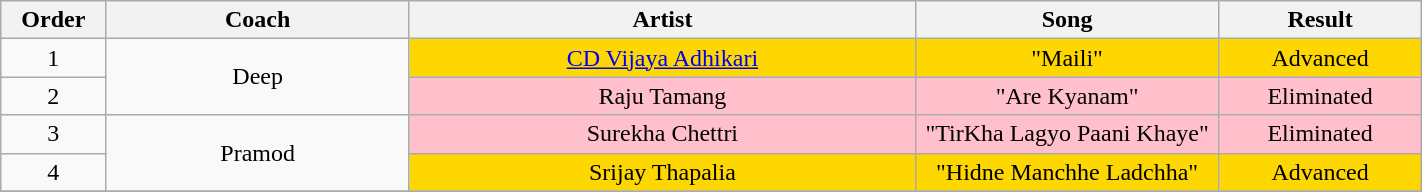<table class="wikitable plainrowheaders" style="text-align:center; width:75%;">
<tr>
<th scope="col" style="width:05%;">Order</th>
<th scope="col" style="width:15%;">Coach</th>
<th scope="col" style="width:25%;">Artist</th>
<th scope="col" style="width:15%;">Song</th>
<th scope="col" style="width:10%;">Result</th>
</tr>
<tr>
<td scope="row">1</td>
<td rowspan="2">Deep</td>
<td style="background:gold"><a href='#'>CD Vijaya Adhikari</a></td>
<td style="background:gold">"Maili"</td>
<td style="background:gold">Advanced</td>
</tr>
<tr>
<td scope="row">2</td>
<td style="background:pink">Raju Tamang</td>
<td style="background:pink">"Are Kyanam"</td>
<td style="background:pink">Eliminated</td>
</tr>
<tr>
<td scope="row">3</td>
<td rowspan="2">Pramod</td>
<td style="background:pink">Surekha Chettri</td>
<td style="background:pink">"TirKha Lagyo Paani Khaye"</td>
<td style="background:pink">Eliminated</td>
</tr>
<tr>
<td scope="row">4</td>
<td style="background:gold">Srijay Thapalia</td>
<td style="background:gold">"Hidne Manchhe Ladchha"</td>
<td style="background:gold">Advanced</td>
</tr>
<tr>
</tr>
</table>
